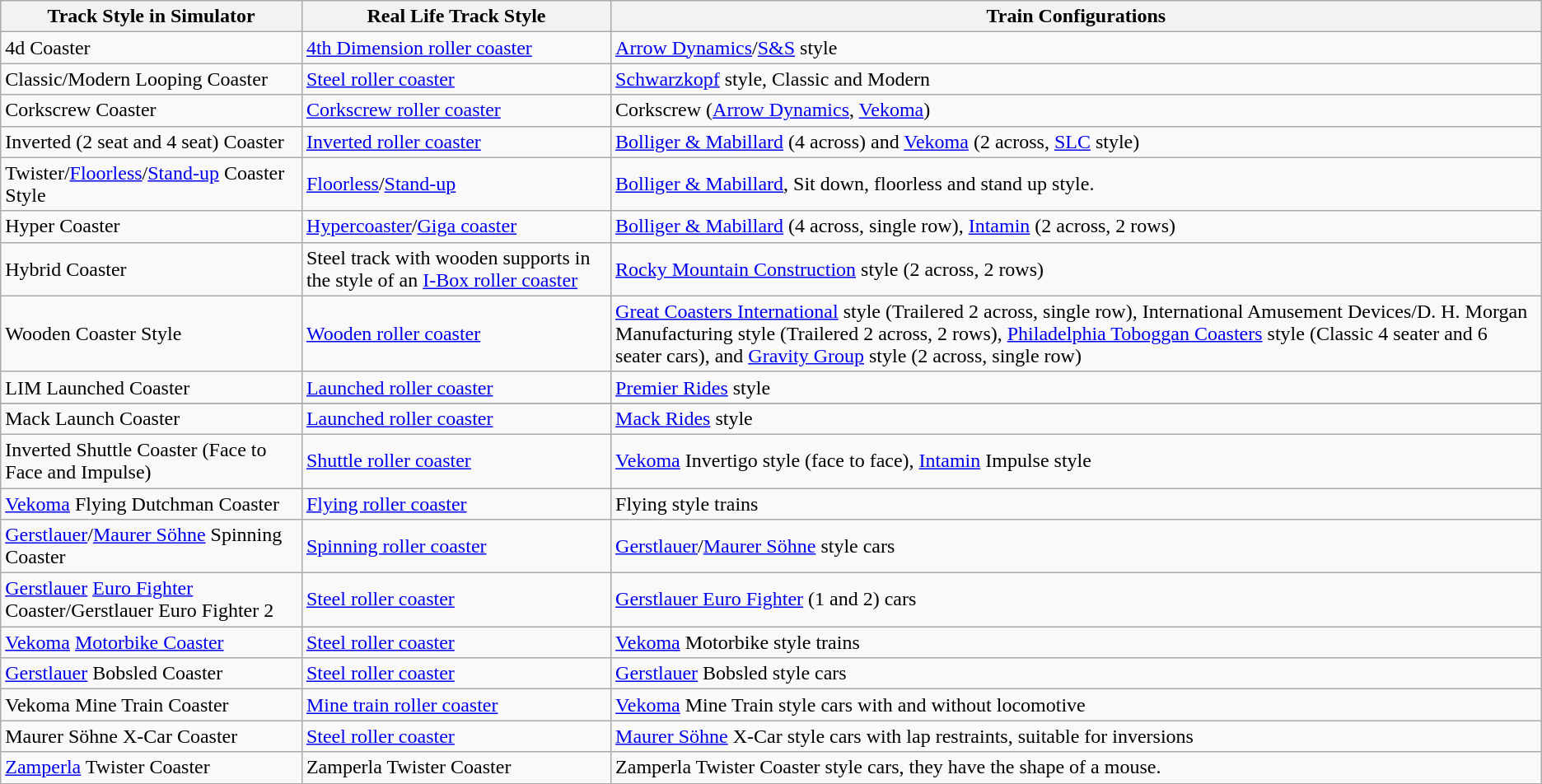<table class="wikitable">
<tr>
<th>Track Style in Simulator</th>
<th>Real Life Track Style</th>
<th>Train Configurations</th>
</tr>
<tr>
<td>4d Coaster</td>
<td><a href='#'>4th Dimension roller coaster</a></td>
<td><a href='#'>Arrow Dynamics</a>/<a href='#'>S&S</a> style</td>
</tr>
<tr>
<td>Classic/Modern Looping Coaster</td>
<td><a href='#'>Steel roller coaster</a></td>
<td><a href='#'>Schwarzkopf</a> style, Classic and Modern</td>
</tr>
<tr>
<td>Corkscrew Coaster</td>
<td><a href='#'>Corkscrew roller coaster</a></td>
<td>Corkscrew (<a href='#'>Arrow Dynamics</a>, <a href='#'>Vekoma</a>)</td>
</tr>
<tr>
<td>Inverted (2 seat and 4 seat) Coaster</td>
<td><a href='#'>Inverted roller coaster</a></td>
<td><a href='#'>Bolliger & Mabillard</a> (4 across) and <a href='#'>Vekoma</a> (2 across, <a href='#'>SLC</a> style)</td>
</tr>
<tr>
<td>Twister/<a href='#'>Floorless</a>/<a href='#'>Stand-up</a> Coaster Style</td>
<td><a href='#'>Floorless</a>/<a href='#'>Stand-up</a></td>
<td><a href='#'>Bolliger & Mabillard</a>, Sit down, floorless and stand up style.</td>
</tr>
<tr>
<td>Hyper Coaster</td>
<td><a href='#'>Hypercoaster</a>/<a href='#'>Giga coaster</a></td>
<td><a href='#'>Bolliger & Mabillard</a> (4 across, single row), <a href='#'>Intamin</a> (2 across, 2 rows)</td>
</tr>
<tr>
<td>Hybrid Coaster</td>
<td>Steel track with wooden supports in the style of an <a href='#'>I-Box roller coaster</a></td>
<td><a href='#'>Rocky Mountain Construction</a> style (2 across, 2 rows)</td>
</tr>
<tr>
<td>Wooden Coaster Style</td>
<td><a href='#'>Wooden roller coaster</a></td>
<td><a href='#'>Great Coasters International</a> style (Trailered 2 across, single row), International Amusement Devices/D. H. Morgan Manufacturing style (Trailered 2 across, 2 rows), <a href='#'>Philadelphia Toboggan Coasters</a> style (Classic 4 seater and 6 seater cars), and <a href='#'>Gravity Group</a> style (2 across, single row)</td>
</tr>
<tr>
<td>LIM Launched Coaster</td>
<td><a href='#'>Launched roller coaster</a></td>
<td><a href='#'>Premier Rides</a> style</td>
</tr>
<tr>
</tr>
<tr>
<td>Mack Launch Coaster</td>
<td><a href='#'>Launched roller coaster</a></td>
<td><a href='#'>Mack Rides</a> style</td>
</tr>
<tr>
<td>Inverted Shuttle Coaster (Face to Face and Impulse)</td>
<td><a href='#'>Shuttle roller coaster</a></td>
<td><a href='#'>Vekoma</a> Invertigo style (face to face), <a href='#'>Intamin</a> Impulse style</td>
</tr>
<tr>
<td><a href='#'>Vekoma</a> Flying Dutchman Coaster</td>
<td><a href='#'>Flying roller coaster</a></td>
<td>Flying style trains</td>
</tr>
<tr>
<td><a href='#'>Gerstlauer</a>/<a href='#'>Maurer Söhne</a> Spinning Coaster</td>
<td><a href='#'>Spinning roller coaster</a></td>
<td><a href='#'>Gerstlauer</a>/<a href='#'>Maurer Söhne</a> style cars</td>
</tr>
<tr>
<td><a href='#'>Gerstlauer</a> <a href='#'>Euro Fighter</a> Coaster/Gerstlauer Euro Fighter 2</td>
<td><a href='#'>Steel roller coaster</a></td>
<td><a href='#'>Gerstlauer Euro Fighter</a> (1 and 2) cars</td>
</tr>
<tr>
<td><a href='#'>Vekoma</a> <a href='#'>Motorbike Coaster</a></td>
<td><a href='#'>Steel roller coaster</a></td>
<td><a href='#'>Vekoma</a> Motorbike style trains</td>
</tr>
<tr>
<td><a href='#'>Gerstlauer</a> Bobsled Coaster</td>
<td><a href='#'>Steel roller coaster</a></td>
<td><a href='#'>Gerstlauer</a> Bobsled style cars</td>
</tr>
<tr>
<td>Vekoma Mine Train Coaster</td>
<td><a href='#'>Mine train roller coaster</a></td>
<td><a href='#'>Vekoma</a> Mine Train style cars with and without locomotive</td>
</tr>
<tr>
<td>Maurer Söhne X-Car Coaster</td>
<td><a href='#'>Steel roller coaster</a></td>
<td><a href='#'>Maurer Söhne</a> X-Car style cars with lap restraints, suitable for inversions</td>
</tr>
<tr>
<td><a href='#'>Zamperla</a> Twister Coaster</td>
<td>Zamperla Twister Coaster</td>
<td>Zamperla Twister Coaster style cars, they have the shape of a mouse.</td>
</tr>
<tr>
</tr>
</table>
